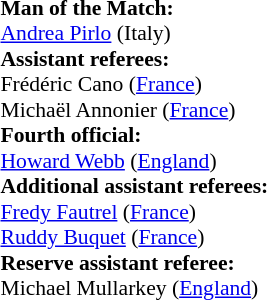<table style="width:100%; font-size:90%;">
<tr>
<td><br><strong>Man of the Match:</strong>
<br><a href='#'>Andrea Pirlo</a> (Italy)<br><strong>Assistant referees:</strong>
<br>Frédéric Cano (<a href='#'>France</a>)
<br>Michaël Annonier (<a href='#'>France</a>)
<br><strong>Fourth official:</strong>
<br><a href='#'>Howard Webb</a> (<a href='#'>England</a>)
<br><strong>Additional assistant referees:</strong>
<br><a href='#'>Fredy Fautrel</a> (<a href='#'>France</a>)
<br><a href='#'>Ruddy Buquet</a> (<a href='#'>France</a>)
<br><strong>Reserve assistant referee:</strong>
<br>Michael Mullarkey (<a href='#'>England</a>)</td>
</tr>
</table>
